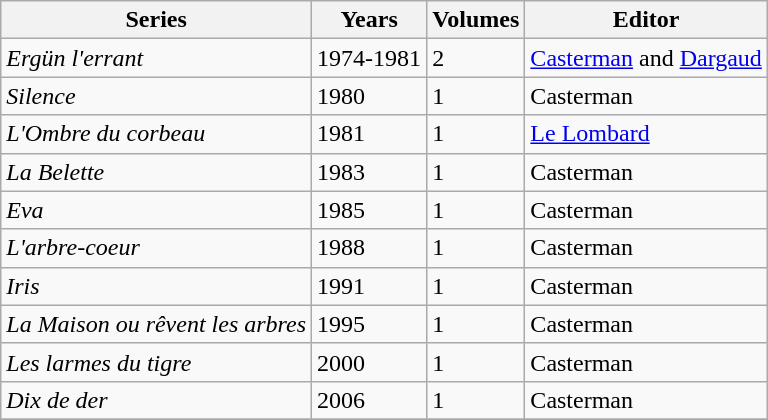<table class="wikitable" id="noveltable" border="1">
<tr>
<th>Series</th>
<th>Years</th>
<th>Volumes</th>
<th>Editor</th>
</tr>
<tr align="left">
<td><em>Ergün l'errant</em></td>
<td>1974-1981</td>
<td>2</td>
<td><a href='#'>Casterman</a> and <a href='#'>Dargaud</a></td>
</tr>
<tr>
<td><em>Silence</em></td>
<td>1980</td>
<td>1</td>
<td>Casterman</td>
</tr>
<tr>
<td><em>L'Ombre du corbeau</em></td>
<td>1981</td>
<td>1</td>
<td><a href='#'>Le Lombard</a></td>
</tr>
<tr>
<td><em>La Belette</em></td>
<td>1983</td>
<td>1</td>
<td>Casterman</td>
</tr>
<tr>
<td><em>Eva</em></td>
<td>1985</td>
<td>1</td>
<td>Casterman</td>
</tr>
<tr>
<td><em>L'arbre-coeur</em></td>
<td>1988</td>
<td>1</td>
<td>Casterman</td>
</tr>
<tr>
<td><em>Iris</em></td>
<td>1991</td>
<td>1</td>
<td>Casterman</td>
</tr>
<tr>
<td><em>La Maison ou rêvent les arbres</em></td>
<td>1995</td>
<td>1</td>
<td>Casterman</td>
</tr>
<tr>
<td><em>Les larmes du tigre</em></td>
<td>2000</td>
<td>1</td>
<td>Casterman</td>
</tr>
<tr>
<td><em>Dix de der</em></td>
<td>2006</td>
<td>1</td>
<td>Casterman</td>
</tr>
<tr>
</tr>
</table>
